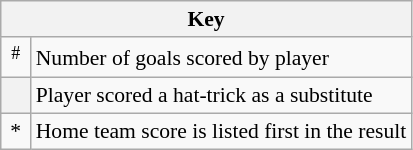<table class="wikitable collapsible" style="font-size:90%;">
<tr>
<th colspan="2">Key</th>
</tr>
<tr>
<td align="center"> <sup>#</sup> </td>
<td align="left">Number of goals scored by player</td>
</tr>
<tr>
<th align="center"></th>
<td align="left">Player scored a hat-trick as a substitute</td>
</tr>
<tr>
<td align="center">*</td>
<td align="left">Home team score is listed first in the result</td>
</tr>
</table>
